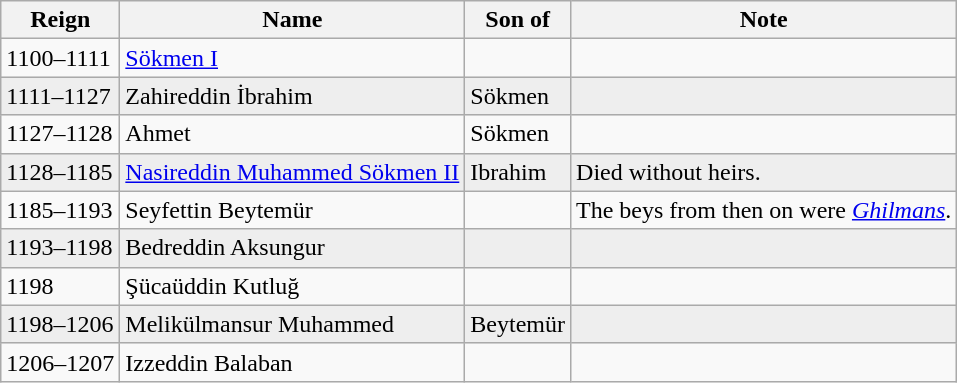<table class="wikitable">
<tr>
<th>Reign</th>
<th>Name</th>
<th>Son of</th>
<th>Note</th>
</tr>
<tr>
<td>1100–1111</td>
<td><a href='#'>Sökmen I</a></td>
<td></td>
<td></td>
</tr>
<tr bgcolor="#eeeeee">
<td>1111–1127</td>
<td>Zahireddin İbrahim</td>
<td>Sökmen</td>
<td></td>
</tr>
<tr>
<td>1127–1128</td>
<td>Ahmet</td>
<td>Sökmen</td>
<td></td>
</tr>
<tr bgcolor="#eeeeee">
<td>1128–1185</td>
<td><a href='#'>Nasireddin Muhammed Sökmen II</a></td>
<td>Ibrahim</td>
<td>Died without heirs.</td>
</tr>
<tr>
<td>1185–1193</td>
<td>Seyfettin Beytemür</td>
<td></td>
<td>The beys from then on were <em><a href='#'>Ghilmans</a></em>.</td>
</tr>
<tr bgcolor="#eeeeee">
<td>1193–1198</td>
<td>Bedreddin Aksungur</td>
<td></td>
<td></td>
</tr>
<tr>
<td>1198</td>
<td>Şücaüddin Kutluğ</td>
<td></td>
<td></td>
</tr>
<tr bgcolor="#eeeeee">
<td>1198–1206</td>
<td>Melikülmansur Muhammed</td>
<td>Beytemür</td>
<td></td>
</tr>
<tr>
<td>1206–1207</td>
<td>Izzeddin Balaban</td>
<td></td>
<td></td>
</tr>
</table>
